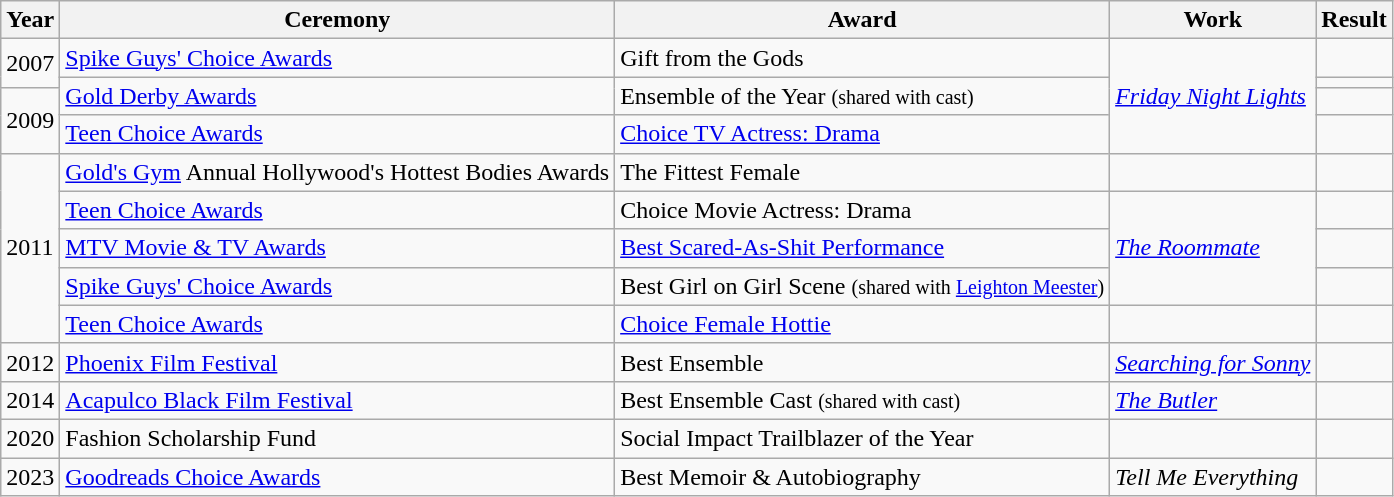<table class="wikitable">
<tr>
<th>Year</th>
<th>Ceremony</th>
<th>Award</th>
<th>Work</th>
<th>Result</th>
</tr>
<tr>
<td rowspan="2">2007</td>
<td><a href='#'>Spike Guys' Choice Awards</a></td>
<td>Gift from the Gods</td>
<td rowspan="4"><em><a href='#'>Friday Night Lights</a></em></td>
<td></td>
</tr>
<tr>
<td rowspan="2"><a href='#'>Gold Derby Awards</a></td>
<td rowspan="2">Ensemble of the Year <small>(shared with cast)</small></td>
<td></td>
</tr>
<tr>
<td rowspan="2">2009</td>
<td></td>
</tr>
<tr>
<td><a href='#'>Teen Choice Awards</a></td>
<td><a href='#'>Choice TV Actress: Drama</a></td>
<td></td>
</tr>
<tr>
<td rowspan="5">2011</td>
<td><a href='#'>Gold's Gym</a> Annual Hollywood's Hottest Bodies Awards</td>
<td>The Fittest Female</td>
<td></td>
<td></td>
</tr>
<tr>
<td><a href='#'>Teen Choice Awards</a></td>
<td>Choice Movie Actress: Drama</td>
<td rowspan="3"><em><a href='#'>The Roommate</a></em></td>
<td></td>
</tr>
<tr>
<td><a href='#'>MTV Movie & TV Awards</a></td>
<td><a href='#'>Best Scared-As-Shit Performance</a></td>
<td></td>
</tr>
<tr>
<td><a href='#'>Spike Guys' Choice Awards</a></td>
<td>Best Girl on Girl Scene <small>(shared with <a href='#'>Leighton Meester</a>)</small></td>
<td></td>
</tr>
<tr>
<td><a href='#'>Teen Choice Awards</a></td>
<td><a href='#'>Choice Female Hottie</a></td>
<td></td>
<td></td>
</tr>
<tr>
<td>2012</td>
<td><a href='#'>Phoenix Film Festival</a></td>
<td>Best Ensemble</td>
<td><em><a href='#'>Searching for Sonny</a></em></td>
<td></td>
</tr>
<tr>
<td>2014</td>
<td><a href='#'>Acapulco Black Film Festival</a></td>
<td>Best Ensemble Cast <small>(shared with cast)</small></td>
<td><em><a href='#'>The Butler</a></em></td>
<td></td>
</tr>
<tr>
<td>2020</td>
<td>Fashion Scholarship Fund</td>
<td>Social Impact Trailblazer of the Year</td>
<td></td>
<td></td>
</tr>
<tr>
<td>2023</td>
<td><a href='#'>Goodreads Choice Awards</a></td>
<td>Best Memoir & Autobiography</td>
<td><em>Tell Me Everything</em></td>
<td></td>
</tr>
</table>
